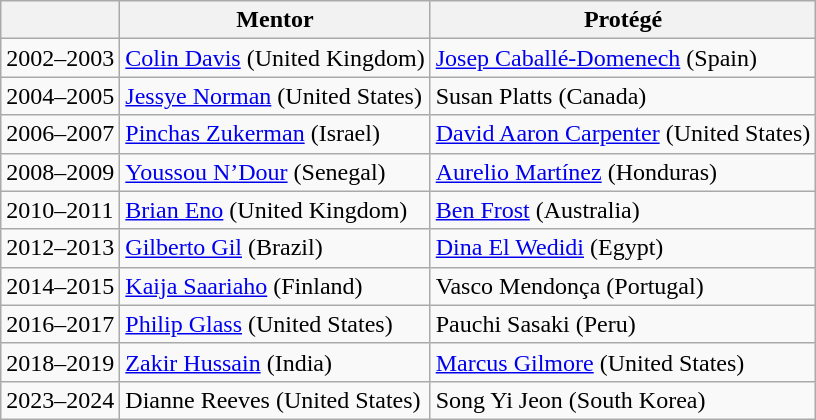<table class="wikitable">
<tr>
<th> </th>
<th>Mentor</th>
<th>Protégé</th>
</tr>
<tr>
<td>2002–2003</td>
<td><a href='#'>Colin Davis</a> (United Kingdom)</td>
<td><a href='#'>Josep Caballé-Domenech</a> (Spain)</td>
</tr>
<tr>
<td>2004–2005</td>
<td><a href='#'>Jessye Norman</a> (United States)</td>
<td>Susan Platts (Canada)</td>
</tr>
<tr>
<td>2006–2007</td>
<td><a href='#'>Pinchas Zukerman</a> (Israel)</td>
<td><a href='#'>David Aaron Carpenter</a> (United States)</td>
</tr>
<tr>
<td>2008–2009</td>
<td><a href='#'>Youssou N’Dour</a> (Senegal)</td>
<td><a href='#'>Aurelio Martínez</a> (Honduras)</td>
</tr>
<tr>
<td>2010–2011</td>
<td><a href='#'>Brian Eno</a> (United Kingdom)</td>
<td><a href='#'>Ben Frost</a> (Australia)</td>
</tr>
<tr>
<td>2012–2013</td>
<td><a href='#'>Gilberto Gil</a> (Brazil)</td>
<td><a href='#'>Dina El Wedidi</a> (Egypt)</td>
</tr>
<tr>
<td>2014–2015</td>
<td><a href='#'>Kaija Saariaho</a> (Finland)</td>
<td>Vasco Mendonça (Portugal)</td>
</tr>
<tr>
<td>2016–2017</td>
<td><a href='#'>Philip Glass</a> (United States)</td>
<td>Pauchi Sasaki (Peru)</td>
</tr>
<tr>
<td>2018–2019</td>
<td><a href='#'>Zakir Hussain</a> (India)</td>
<td><a href='#'>Marcus Gilmore</a> (United States)</td>
</tr>
<tr>
<td>2023–2024</td>
<td>Dianne Reeves (United States)</td>
<td>Song Yi Jeon (South Korea)</td>
</tr>
</table>
